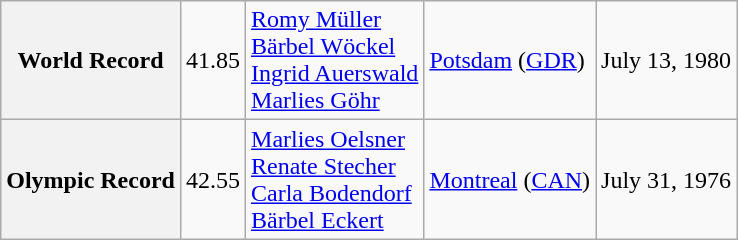<table class="wikitable" style="text-align:left">
<tr>
<th>World Record</th>
<td>41.85</td>
<td> <a href='#'>Romy Müller</a><br> <a href='#'>Bärbel Wöckel</a> <br> <a href='#'>Ingrid Auerswald</a><br> <a href='#'>Marlies Göhr</a></td>
<td><a href='#'>Potsdam</a> (<a href='#'>GDR</a>)</td>
<td>July 13, 1980</td>
</tr>
<tr>
<th>Olympic Record</th>
<td>42.55</td>
<td> <a href='#'>Marlies Oelsner</a><br> <a href='#'>Renate Stecher</a> <br> <a href='#'>Carla Bodendorf</a><br> <a href='#'>Bärbel Eckert</a></td>
<td><a href='#'>Montreal</a> (<a href='#'>CAN</a>)</td>
<td>July 31, 1976</td>
</tr>
</table>
